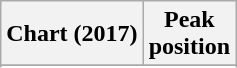<table class="wikitable sortable plainrowheaders" style="text-align:center">
<tr>
<th scope="col">Chart (2017)</th>
<th scope="col">Peak<br> position</th>
</tr>
<tr>
</tr>
<tr>
</tr>
<tr>
</tr>
<tr>
</tr>
</table>
